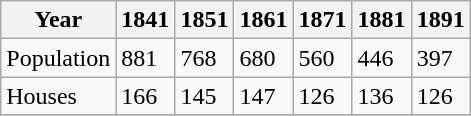<table class="wikitable">
<tr>
<th>Year</th>
<th>1841</th>
<th>1851</th>
<th>1861</th>
<th>1871</th>
<th>1881</th>
<th>1891</th>
</tr>
<tr>
<td>Population</td>
<td>881</td>
<td>768</td>
<td>680</td>
<td>560</td>
<td>446</td>
<td>397</td>
</tr>
<tr>
<td>Houses</td>
<td>166</td>
<td>145</td>
<td>147</td>
<td>126</td>
<td>136</td>
<td>126</td>
</tr>
<tr>
</tr>
</table>
